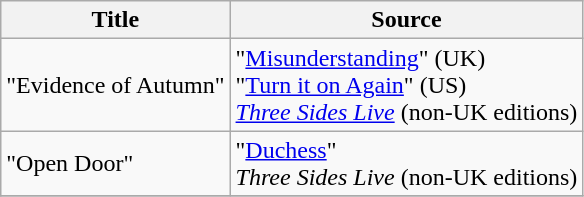<table class="wikitable">
<tr>
<th>Title</th>
<th>Source</th>
</tr>
<tr>
<td>"Evidence of Autumn"</td>
<td>"<a href='#'>Misunderstanding</a>" (UK) <br> "<a href='#'>Turn it on Again</a>" (US) <br> <em><a href='#'>Three Sides Live</a></em> (non-UK editions)</td>
</tr>
<tr>
<td>"Open Door"</td>
<td>"<a href='#'>Duchess</a>" <br> <em>Three Sides Live</em> (non-UK editions)</td>
</tr>
<tr>
</tr>
</table>
